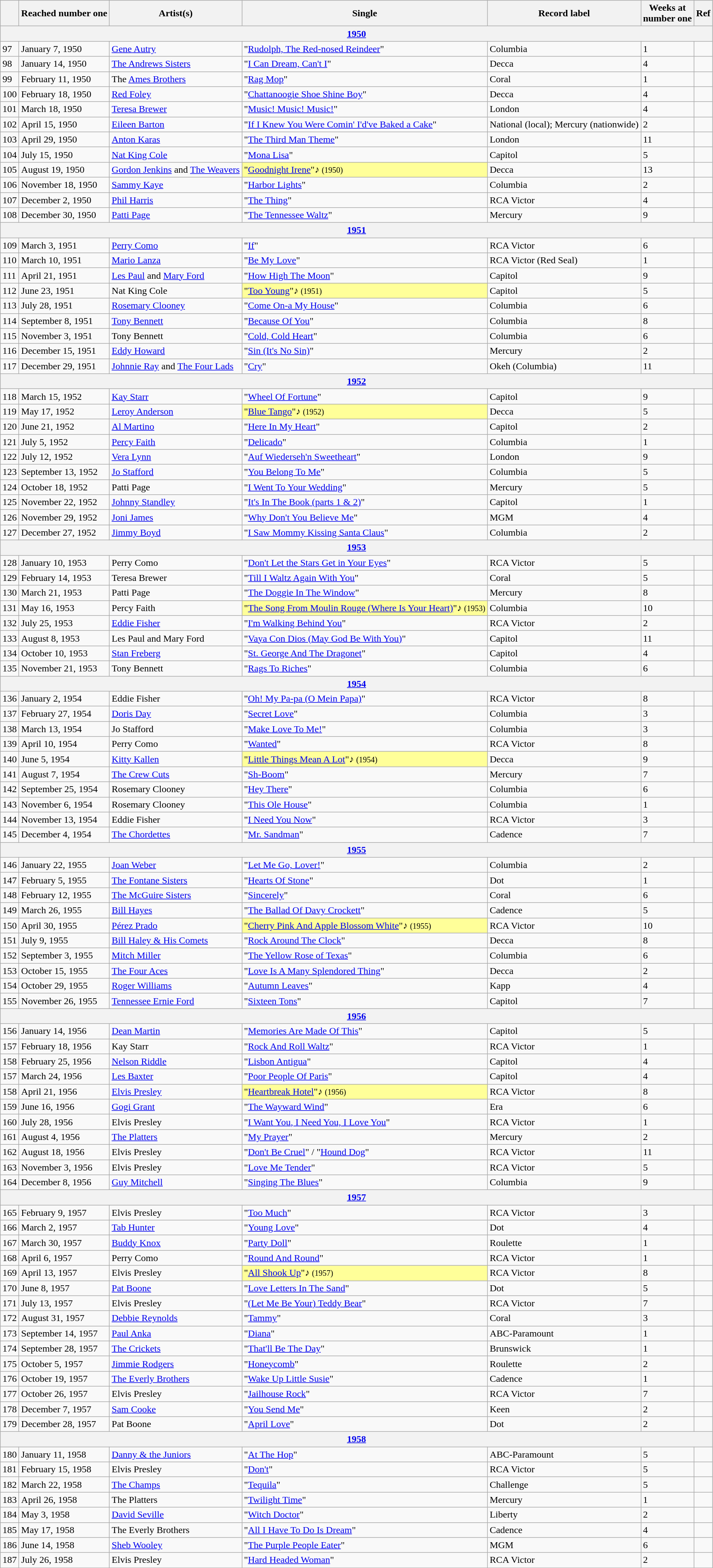<table class="sortable wikitable">
<tr class="unsortable">
<th></th>
<th><span></span>Reached number one</th>
<th>Artist(s)</th>
<th>Single</th>
<th>Record label</th>
<th>Weeks at<br>number one</th>
<th>Ref</th>
</tr>
<tr>
<th colspan="7"><a href='#'>1950</a></th>
</tr>
<tr>
<td>97</td>
<td>January 7, 1950</td>
<td><a href='#'>Gene Autry</a></td>
<td>"<a href='#'>Rudolph, The Red-nosed Reindeer</a>"</td>
<td><div>Columbia</div></td>
<td><div>1</div></td>
<td></td>
</tr>
<tr>
<td>98</td>
<td>January 14, 1950</td>
<td><a href='#'>The Andrews Sisters</a></td>
<td>"<a href='#'>I Can Dream, Can't I</a>"</td>
<td><div>Decca</div></td>
<td><div>4</div></td>
<td></td>
</tr>
<tr>
<td>99</td>
<td>February 11, 1950</td>
<td>The <a href='#'>Ames Brothers</a></td>
<td>"<a href='#'>Rag Mop</a>"</td>
<td><div>Coral</div></td>
<td><div>1</div></td>
<td></td>
</tr>
<tr>
<td>100</td>
<td>February 18, 1950</td>
<td><a href='#'>Red Foley</a></td>
<td>"<a href='#'>Chattanoogie Shoe Shine Boy</a>"</td>
<td><div>Decca</div></td>
<td><div>4</div></td>
<td></td>
</tr>
<tr>
<td>101</td>
<td>March 18, 1950</td>
<td><a href='#'>Teresa Brewer</a></td>
<td>"<a href='#'>Music! Music! Music!</a>"</td>
<td><div>London</div></td>
<td><div>4</div></td>
<td></td>
</tr>
<tr>
<td>102</td>
<td>April 15, 1950</td>
<td><a href='#'>Eileen Barton</a></td>
<td>"<a href='#'>If I Knew You Were Comin' I'd've Baked a Cake</a>"</td>
<td><div>National (local); Mercury (nationwide)</div></td>
<td><div>2</div></td>
<td></td>
</tr>
<tr>
<td>103</td>
<td>April 29, 1950</td>
<td><a href='#'>Anton Karas</a></td>
<td>"<a href='#'>The Third Man Theme</a>"</td>
<td><div>London</div></td>
<td><div>11</div></td>
<td></td>
</tr>
<tr>
<td>104</td>
<td>July 15, 1950</td>
<td><a href='#'>Nat King Cole</a></td>
<td>"<a href='#'>Mona Lisa</a>"</td>
<td><div>Capitol</div></td>
<td><div>5</div></td>
<td></td>
</tr>
<tr>
<td>105</td>
<td>August 19, 1950</td>
<td><a href='#'>Gordon Jenkins</a> and <a href='#'>The Weavers</a></td>
<td bgcolor=#FFFF99>"<a href='#'>Goodnight Irene</a>"♪ <small>(1950)</small></td>
<td><div>Decca</div></td>
<td><div>13</div></td>
<td></td>
</tr>
<tr>
<td>106</td>
<td>November 18, 1950</td>
<td><a href='#'>Sammy Kaye</a></td>
<td>"<a href='#'>Harbor Lights</a>"</td>
<td><div>Columbia</div></td>
<td><div>2</div></td>
<td></td>
</tr>
<tr>
<td>107</td>
<td>December 2, 1950</td>
<td><a href='#'>Phil Harris</a></td>
<td>"<a href='#'>The Thing</a>"</td>
<td><div>RCA Victor</div></td>
<td><div>4</div></td>
<td></td>
</tr>
<tr>
<td>108</td>
<td>December 30, 1950</td>
<td><a href='#'>Patti Page</a></td>
<td>"<a href='#'>The Tennessee Waltz</a>"</td>
<td><div>Mercury</div></td>
<td><div>9</div></td>
<td></td>
</tr>
<tr class="unsortable">
<th colspan="7"><span></span><a href='#'>1951</a></th>
</tr>
<tr>
<td>109</td>
<td>March 3, 1951</td>
<td><a href='#'>Perry Como</a></td>
<td>"<a href='#'>If</a>"</td>
<td><div>RCA Victor</div></td>
<td><div>6</div></td>
<td></td>
</tr>
<tr>
<td>110</td>
<td>March 10, 1951</td>
<td><a href='#'>Mario Lanza</a></td>
<td>"<a href='#'>Be My Love</a>"</td>
<td><div>RCA Victor (Red Seal)</div></td>
<td><div>1</div></td>
<td></td>
</tr>
<tr>
<td>111</td>
<td>April 21, 1951</td>
<td><a href='#'>Les Paul</a> and <a href='#'>Mary Ford</a></td>
<td>"<a href='#'>How High The Moon</a>"</td>
<td><div>Capitol</div></td>
<td><div>9</div></td>
<td></td>
</tr>
<tr>
<td>112</td>
<td>June 23, 1951</td>
<td>Nat King Cole</td>
<td bgcolor=#FFFF99>"<a href='#'>Too Young</a>"♪ <small>(1951)</small></td>
<td><div>Capitol</div></td>
<td><div>5</div></td>
<td></td>
</tr>
<tr>
<td>113</td>
<td>July 28, 1951</td>
<td><a href='#'>Rosemary Clooney</a></td>
<td>"<a href='#'>Come On-a My House</a>"</td>
<td><div>Columbia</div></td>
<td><div>6</div></td>
<td></td>
</tr>
<tr>
<td>114</td>
<td>September 8, 1951</td>
<td><a href='#'>Tony Bennett</a></td>
<td>"<a href='#'>Because Of You</a>"</td>
<td><div>Columbia</div></td>
<td><div>8</div></td>
<td></td>
</tr>
<tr>
<td>115</td>
<td>November 3, 1951</td>
<td>Tony Bennett</td>
<td>"<a href='#'>Cold, Cold Heart</a>"</td>
<td><div>Columbia</div></td>
<td><div>6</div></td>
<td></td>
</tr>
<tr>
<td>116</td>
<td>December 15, 1951</td>
<td><a href='#'>Eddy Howard</a></td>
<td>"<a href='#'>Sin (It's No Sin)</a>"</td>
<td><div>Mercury</div></td>
<td><div>2</div></td>
<td></td>
</tr>
<tr>
<td>117</td>
<td>December 29, 1951</td>
<td><a href='#'>Johnnie Ray</a> and <a href='#'>The Four Lads</a></td>
<td>"<a href='#'>Cry</a>"</td>
<td><div>Okeh (Columbia)</div></td>
<td><div>11</div></td>
<td></td>
</tr>
<tr class="unsortable">
<th colspan="7"><span></span><a href='#'>1952</a></th>
</tr>
<tr>
<td>118</td>
<td>March 15, 1952</td>
<td><a href='#'>Kay Starr</a></td>
<td>"<a href='#'>Wheel Of Fortune</a>"</td>
<td><div>Capitol</div></td>
<td><div>9</div></td>
<td></td>
</tr>
<tr>
<td>119</td>
<td>May 17, 1952</td>
<td><a href='#'>Leroy Anderson</a></td>
<td bgcolor=#FFFF99>"<a href='#'>Blue Tango</a>"♪ <small>(1952)</small></td>
<td><div>Decca</div></td>
<td><div>5</div></td>
<td></td>
</tr>
<tr>
<td>120</td>
<td>June 21, 1952</td>
<td><a href='#'>Al Martino</a></td>
<td>"<a href='#'>Here In My Heart</a>"</td>
<td><div>Capitol</div></td>
<td><div>2</div></td>
<td></td>
</tr>
<tr>
<td>121</td>
<td>July 5, 1952</td>
<td><a href='#'>Percy Faith</a></td>
<td>"<a href='#'>Delicado</a>"</td>
<td><div>Columbia</div></td>
<td><div>1</div></td>
<td></td>
</tr>
<tr>
<td>122</td>
<td>July 12, 1952</td>
<td><a href='#'>Vera Lynn</a></td>
<td>"<a href='#'>Auf Wiederseh'n Sweetheart</a>"</td>
<td><div>London</div></td>
<td><div>9</div></td>
<td></td>
</tr>
<tr>
<td>123</td>
<td>September 13, 1952</td>
<td><a href='#'>Jo Stafford</a></td>
<td>"<a href='#'>You Belong To Me</a>"</td>
<td><div>Columbia</div></td>
<td><div>5</div></td>
<td></td>
</tr>
<tr>
<td>124</td>
<td>October 18, 1952</td>
<td>Patti Page</td>
<td>"<a href='#'>I Went To Your Wedding</a>"</td>
<td><div>Mercury</div></td>
<td><div>5</div></td>
<td></td>
</tr>
<tr>
<td>125</td>
<td>November 22, 1952</td>
<td><a href='#'>Johnny Standley</a></td>
<td>"<a href='#'>It's In The Book (parts 1 & 2)</a>"</td>
<td><div>Capitol</div></td>
<td><div>1</div></td>
<td></td>
</tr>
<tr>
<td>126</td>
<td>November 29, 1952</td>
<td><a href='#'>Joni James</a></td>
<td>"<a href='#'>Why Don't You Believe Me</a>"</td>
<td><div>MGM</div></td>
<td><div>4</div></td>
<td></td>
</tr>
<tr>
<td>127</td>
<td>December 27, 1952</td>
<td><a href='#'>Jimmy Boyd</a></td>
<td>"<a href='#'>I Saw Mommy Kissing Santa Claus</a>"</td>
<td><div>Columbia</div></td>
<td><div>2</div></td>
<td></td>
</tr>
<tr class="unsortable">
<th colspan="7"><span></span><a href='#'>1953</a></th>
</tr>
<tr>
<td>128</td>
<td>January 10, 1953</td>
<td>Perry Como</td>
<td>"<a href='#'>Don't Let the Stars Get in Your Eyes</a>"</td>
<td><div>RCA Victor</div></td>
<td><div>5</div></td>
<td></td>
</tr>
<tr>
<td>129</td>
<td>February 14, 1953</td>
<td>Teresa Brewer</td>
<td>"<a href='#'>Till I Waltz Again With You</a>"</td>
<td><div>Coral</div></td>
<td><div>5</div></td>
<td></td>
</tr>
<tr>
<td>130</td>
<td>March 21, 1953</td>
<td>Patti Page</td>
<td>"<a href='#'>The Doggie In The Window</a>"</td>
<td><div>Mercury</div></td>
<td><div>8</div></td>
<td></td>
</tr>
<tr>
<td>131</td>
<td>May 16, 1953</td>
<td>Percy Faith</td>
<td bgcolor=#FFFF99>"<a href='#'>The Song From Moulin Rouge (Where Is Your Heart)</a>"♪ <small>(1953)</small></td>
<td><div>Columbia</div></td>
<td><div>10</div></td>
<td></td>
</tr>
<tr>
<td>132</td>
<td>July 25, 1953</td>
<td><a href='#'>Eddie Fisher</a></td>
<td>"<a href='#'>I'm Walking Behind You</a>"</td>
<td><div>RCA Victor</div></td>
<td><div>2</div></td>
<td></td>
</tr>
<tr>
<td>133</td>
<td>August 8, 1953</td>
<td>Les Paul and Mary Ford</td>
<td>"<a href='#'>Vaya Con Dios (May God Be With You)</a>"</td>
<td><div>Capitol</div></td>
<td><div>11</div></td>
<td></td>
</tr>
<tr>
<td>134</td>
<td>October 10, 1953</td>
<td><a href='#'>Stan Freberg</a></td>
<td>"<a href='#'>St. George And The Dragonet</a>"</td>
<td><div>Capitol</div></td>
<td><div>4</div></td>
<td></td>
</tr>
<tr>
<td>135</td>
<td>November 21, 1953</td>
<td>Tony Bennett</td>
<td>"<a href='#'>Rags To Riches</a>"</td>
<td><div>Columbia</div></td>
<td><div>6</div></td>
<td></td>
</tr>
<tr class="unsortable">
<th colspan="7"><span></span><a href='#'>1954</a></th>
</tr>
<tr>
<td>136</td>
<td>January 2, 1954</td>
<td>Eddie Fisher</td>
<td>"<a href='#'>Oh! My Pa-pa (O Mein Papa)</a>"</td>
<td><div>RCA Victor</div></td>
<td><div>8</div></td>
<td></td>
</tr>
<tr>
<td>137</td>
<td>February 27, 1954</td>
<td><a href='#'>Doris Day</a></td>
<td>"<a href='#'>Secret Love</a>"</td>
<td><div>Columbia</div></td>
<td><div>3</div></td>
<td></td>
</tr>
<tr>
<td>138</td>
<td>March 13, 1954</td>
<td>Jo Stafford</td>
<td>"<a href='#'>Make Love To Me!</a>"</td>
<td><div>Columbia</div></td>
<td><div>3</div></td>
<td></td>
</tr>
<tr>
<td>139</td>
<td>April 10, 1954</td>
<td>Perry Como</td>
<td>"<a href='#'>Wanted</a>"</td>
<td><div>RCA Victor</div></td>
<td><div>8</div></td>
<td></td>
</tr>
<tr>
<td>140</td>
<td>June 5, 1954</td>
<td><a href='#'>Kitty Kallen</a></td>
<td bgcolor=#FFFF99>"<a href='#'>Little Things Mean A Lot</a>"♪ <small>(1954)</small></td>
<td><div>Decca</div></td>
<td><div>9</div></td>
<td></td>
</tr>
<tr>
<td>141</td>
<td>August 7, 1954</td>
<td><a href='#'>The Crew Cuts</a></td>
<td>"<a href='#'>Sh-Boom</a>"</td>
<td><div>Mercury</div></td>
<td><div>7</div></td>
<td></td>
</tr>
<tr>
<td>142</td>
<td>September 25, 1954</td>
<td>Rosemary Clooney</td>
<td>"<a href='#'>Hey There</a>"</td>
<td><div>Columbia</div></td>
<td><div>6</div></td>
<td></td>
</tr>
<tr>
<td>143</td>
<td>November 6, 1954</td>
<td>Rosemary Clooney</td>
<td>"<a href='#'>This Ole House</a>"</td>
<td><div>Columbia</div></td>
<td><div>1</div></td>
<td></td>
</tr>
<tr>
<td>144</td>
<td>November 13, 1954</td>
<td>Eddie Fisher</td>
<td>"<a href='#'>I Need You Now</a>"</td>
<td><div>RCA Victor</div></td>
<td><div>3</div></td>
<td></td>
</tr>
<tr>
<td>145</td>
<td>December 4, 1954</td>
<td><a href='#'>The Chordettes</a></td>
<td>"<a href='#'>Mr. Sandman</a>"</td>
<td><div>Cadence</div></td>
<td><div>7</div></td>
<td></td>
</tr>
<tr class="unsortable">
<th colspan="7"><span></span><a href='#'>1955</a></th>
</tr>
<tr>
<td>146</td>
<td>January 22, 1955</td>
<td><a href='#'>Joan Weber</a></td>
<td>"<a href='#'>Let Me Go, Lover!</a>"</td>
<td><div>Columbia</div></td>
<td><div>2</div></td>
<td></td>
</tr>
<tr>
<td>147</td>
<td>February 5, 1955</td>
<td><a href='#'>The Fontane Sisters</a></td>
<td>"<a href='#'>Hearts Of Stone</a>"</td>
<td><div>Dot</div></td>
<td><div>1</div></td>
<td></td>
</tr>
<tr>
<td>148</td>
<td>February 12, 1955</td>
<td><a href='#'>The McGuire Sisters</a></td>
<td>"<a href='#'>Sincerely</a>"</td>
<td><div>Coral</div></td>
<td><div>6</div></td>
<td></td>
</tr>
<tr>
<td>149</td>
<td>March 26, 1955</td>
<td><a href='#'>Bill Hayes</a></td>
<td>"<a href='#'>The Ballad Of Davy Crockett</a>"</td>
<td><div>Cadence</div></td>
<td><div>5</div></td>
<td></td>
</tr>
<tr>
<td>150</td>
<td>April 30, 1955</td>
<td><a href='#'>Pérez Prado</a></td>
<td bgcolor=#FFFF99>"<a href='#'>Cherry Pink And Apple Blossom White</a>"♪ <small>(1955)</small></td>
<td><div>RCA Victor</div></td>
<td><div>10</div></td>
<td></td>
</tr>
<tr>
<td>151</td>
<td>July 9, 1955</td>
<td><a href='#'>Bill Haley & His Comets</a></td>
<td>"<a href='#'>Rock Around The Clock</a>"</td>
<td><div>Decca</div></td>
<td><div>8</div></td>
<td></td>
</tr>
<tr>
<td>152</td>
<td>September 3, 1955</td>
<td><a href='#'>Mitch Miller</a></td>
<td>"<a href='#'>The Yellow Rose of Texas</a>"</td>
<td><div>Columbia</div></td>
<td><div>6</div></td>
<td></td>
</tr>
<tr>
<td>153</td>
<td>October 15, 1955</td>
<td><a href='#'>The Four Aces</a></td>
<td>"<a href='#'>Love Is A Many Splendored Thing</a>"</td>
<td><div>Decca</div></td>
<td><div>2</div></td>
<td></td>
</tr>
<tr>
<td>154</td>
<td>October 29, 1955</td>
<td><a href='#'>Roger Williams</a></td>
<td>"<a href='#'>Autumn Leaves</a>"</td>
<td><div>Kapp</div></td>
<td><div>4</div></td>
<td></td>
</tr>
<tr>
<td>155</td>
<td>November 26, 1955</td>
<td><a href='#'>Tennessee Ernie Ford</a></td>
<td>"<a href='#'>Sixteen Tons</a>"</td>
<td><div>Capitol</div></td>
<td><div>7</div></td>
<td></td>
</tr>
<tr class="unsortable">
<th colspan="7"><span></span><a href='#'>1956</a></th>
</tr>
<tr>
<td>156</td>
<td>January 14, 1956</td>
<td><a href='#'>Dean Martin</a></td>
<td>"<a href='#'>Memories Are Made Of This</a>"</td>
<td><div>Capitol</div></td>
<td><div>5</div></td>
<td></td>
</tr>
<tr>
<td>157</td>
<td>February 18, 1956</td>
<td>Kay Starr</td>
<td>"<a href='#'>Rock And Roll Waltz</a>"</td>
<td><div>RCA Victor</div></td>
<td><div>1</div></td>
<td></td>
</tr>
<tr>
<td>158</td>
<td>February 25, 1956</td>
<td><a href='#'>Nelson Riddle</a></td>
<td>"<a href='#'>Lisbon Antigua</a>"</td>
<td><div>Capitol</div></td>
<td><div>4</div></td>
<td></td>
</tr>
<tr>
<td>157</td>
<td>March 24, 1956</td>
<td><a href='#'>Les Baxter</a></td>
<td>"<a href='#'>Poor People Of Paris</a>"</td>
<td><div>Capitol</div></td>
<td><div>4</div></td>
<td></td>
</tr>
<tr>
<td>158</td>
<td>April 21, 1956</td>
<td><a href='#'>Elvis Presley</a></td>
<td bgcolor=#FFFF99>"<a href='#'>Heartbreak Hotel</a>"♪ <small>(1956)</small></td>
<td><div>RCA Victor</div></td>
<td><div>8</div></td>
<td></td>
</tr>
<tr>
<td>159</td>
<td>June 16, 1956</td>
<td><a href='#'>Gogi Grant</a></td>
<td>"<a href='#'>The Wayward Wind</a>"</td>
<td><div>Era</div></td>
<td><div>6</div></td>
<td></td>
</tr>
<tr>
<td>160</td>
<td>July 28, 1956</td>
<td>Elvis Presley</td>
<td>"<a href='#'>I Want You, I Need You, I Love You</a>"</td>
<td><div>RCA Victor</div></td>
<td><div>1</div></td>
<td></td>
</tr>
<tr>
<td>161</td>
<td>August 4, 1956</td>
<td><a href='#'>The Platters</a></td>
<td>"<a href='#'>My Prayer</a>"</td>
<td><div>Mercury</div></td>
<td><div>2</div></td>
<td></td>
</tr>
<tr>
<td>162</td>
<td>August 18, 1956</td>
<td>Elvis Presley</td>
<td>"<a href='#'>Don't Be Cruel</a>" / "<a href='#'>Hound Dog</a>"</td>
<td><div>RCA Victor</div></td>
<td><div>11</div></td>
<td></td>
</tr>
<tr>
<td>163</td>
<td>November 3, 1956</td>
<td>Elvis Presley</td>
<td>"<a href='#'>Love Me Tender</a>"</td>
<td><div>RCA Victor</div></td>
<td><div>5</div></td>
<td></td>
</tr>
<tr>
<td>164</td>
<td>December 8, 1956</td>
<td><a href='#'>Guy Mitchell</a></td>
<td>"<a href='#'>Singing The Blues</a>"</td>
<td><div>Columbia</div></td>
<td><div>9</div></td>
<td></td>
</tr>
<tr class="unsortable">
<th colspan="7"><span></span><a href='#'>1957</a></th>
</tr>
<tr>
<td>165</td>
<td>February 9, 1957</td>
<td>Elvis Presley</td>
<td>"<a href='#'>Too Much</a>"</td>
<td><div>RCA Victor</div></td>
<td><div>3</div></td>
<td></td>
</tr>
<tr>
<td>166</td>
<td>March 2, 1957</td>
<td><a href='#'>Tab Hunter</a></td>
<td>"<a href='#'>Young Love</a>"</td>
<td><div>Dot</div></td>
<td><div>4</div></td>
<td></td>
</tr>
<tr>
<td>167</td>
<td>March 30, 1957</td>
<td><a href='#'>Buddy Knox</a></td>
<td>"<a href='#'>Party Doll</a>"</td>
<td><div>Roulette</div></td>
<td><div>1</div></td>
<td></td>
</tr>
<tr>
<td>168</td>
<td>April 6, 1957</td>
<td>Perry Como</td>
<td>"<a href='#'>Round And Round</a>"</td>
<td><div>RCA Victor</div></td>
<td><div>1</div></td>
<td></td>
</tr>
<tr>
<td>169</td>
<td>April 13, 1957</td>
<td>Elvis Presley</td>
<td bgcolor=#FFFF99>"<a href='#'>All Shook Up</a>"♪ <small>(1957)</small></td>
<td><div>RCA Victor</div></td>
<td><div>8</div></td>
<td></td>
</tr>
<tr>
<td>170</td>
<td>June 8, 1957</td>
<td><a href='#'>Pat Boone</a></td>
<td>"<a href='#'>Love Letters In The Sand</a>"</td>
<td><div>Dot</div></td>
<td><div>5</div></td>
<td></td>
</tr>
<tr>
<td>171</td>
<td>July 13, 1957</td>
<td>Elvis Presley</td>
<td>"<a href='#'>(Let Me Be Your) Teddy Bear</a>"</td>
<td><div>RCA Victor</div></td>
<td><div>7</div></td>
<td></td>
</tr>
<tr>
<td>172</td>
<td>August 31, 1957</td>
<td><a href='#'>Debbie Reynolds</a></td>
<td>"<a href='#'>Tammy</a>"</td>
<td><div>Coral</div></td>
<td><div>3</div></td>
<td></td>
</tr>
<tr>
<td>173</td>
<td>September 14, 1957</td>
<td><a href='#'>Paul Anka</a></td>
<td>"<a href='#'>Diana</a>"</td>
<td><div>ABC-Paramount</div></td>
<td><div>1</div></td>
<td></td>
</tr>
<tr>
<td>174</td>
<td>September 28, 1957</td>
<td><a href='#'>The Crickets</a></td>
<td>"<a href='#'>That'll Be The Day</a>"</td>
<td><div>Brunswick</div></td>
<td><div>1</div></td>
<td></td>
</tr>
<tr>
<td>175</td>
<td>October 5, 1957</td>
<td><a href='#'>Jimmie Rodgers</a></td>
<td>"<a href='#'>Honeycomb</a>"</td>
<td><div>Roulette</div></td>
<td><div>2</div></td>
<td></td>
</tr>
<tr>
<td>176</td>
<td>October 19, 1957</td>
<td><a href='#'>The Everly Brothers</a></td>
<td>"<a href='#'>Wake Up Little Susie</a>"</td>
<td><div>Cadence</div></td>
<td><div>1</div></td>
<td></td>
</tr>
<tr>
<td>177</td>
<td>October 26, 1957</td>
<td>Elvis Presley</td>
<td>"<a href='#'>Jailhouse Rock</a>"</td>
<td><div>RCA Victor</div></td>
<td><div>7</div></td>
<td></td>
</tr>
<tr>
<td>178</td>
<td>December 7, 1957</td>
<td><a href='#'>Sam Cooke</a></td>
<td>"<a href='#'>You Send Me</a>"</td>
<td><div>Keen</div></td>
<td><div>2</div></td>
<td></td>
</tr>
<tr>
<td>179</td>
<td>December 28, 1957</td>
<td>Pat Boone</td>
<td>"<a href='#'>April Love</a>"</td>
<td><div>Dot</div></td>
<td><div>2</div></td>
<td></td>
</tr>
<tr class="unsortable">
<th colspan="7"><span></span><a href='#'>1958</a></th>
</tr>
<tr>
<td>180</td>
<td>January 11, 1958</td>
<td><a href='#'>Danny & the Juniors</a></td>
<td>"<a href='#'>At The Hop</a>"</td>
<td><div>ABC-Paramount</div></td>
<td><div>5</div></td>
<td></td>
</tr>
<tr>
<td>181</td>
<td>February 15, 1958</td>
<td>Elvis Presley</td>
<td>"<a href='#'>Don't</a>"</td>
<td><div>RCA Victor</div></td>
<td><div>5</div></td>
<td></td>
</tr>
<tr>
<td>182</td>
<td>March 22, 1958</td>
<td><a href='#'>The Champs</a></td>
<td>"<a href='#'>Tequila</a>"</td>
<td><div>Challenge</div></td>
<td><div>5</div></td>
<td></td>
</tr>
<tr>
<td>183</td>
<td>April 26, 1958</td>
<td>The Platters</td>
<td>"<a href='#'>Twilight Time</a>"</td>
<td><div>Mercury</div></td>
<td><div>1</div></td>
<td></td>
</tr>
<tr>
<td>184</td>
<td>May 3, 1958</td>
<td><a href='#'>David Seville</a></td>
<td>"<a href='#'>Witch Doctor</a>"</td>
<td><div>Liberty</div></td>
<td><div>2</div></td>
<td></td>
</tr>
<tr>
<td>185</td>
<td>May 17, 1958</td>
<td>The Everly Brothers</td>
<td>"<a href='#'>All I Have To Do Is Dream</a>"</td>
<td><div>Cadence</div></td>
<td><div>4</div></td>
<td></td>
</tr>
<tr>
<td>186</td>
<td>June 14, 1958</td>
<td><a href='#'>Sheb Wooley</a></td>
<td>"<a href='#'>The Purple People Eater</a>"</td>
<td><div>MGM</div></td>
<td><div>6</div></td>
<td></td>
</tr>
<tr>
<td>187</td>
<td>July 26, 1958</td>
<td>Elvis Presley</td>
<td>"<a href='#'>Hard Headed Woman</a>"</td>
<td><div>RCA Victor</div></td>
<td><div>2</div></td>
<td></td>
</tr>
</table>
